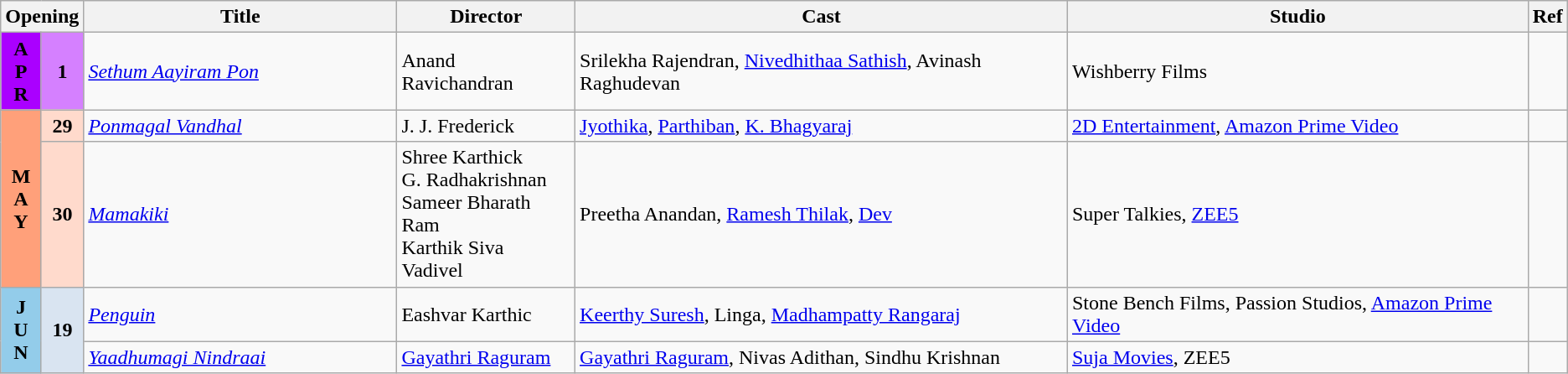<table class="wikitable sortable">
<tr>
<th colspan="2">Opening</th>
<th style="width:20%;">Title</th>
<th>Director</th>
<th>Cast</th>
<th>Studio</th>
<th>Ref</th>
</tr>
<tr>
<td style="text-align:center; background:#aa00ff; textcolor:#d580ff;"><strong>A<br>P<br>R</strong></td>
<td rowspan="1" style="text-align:center; background:#d580ff"><strong>1</strong></td>
<td><em><a href='#'>Sethum Aayiram Pon</a></em></td>
<td>Anand Ravichandran</td>
<td>Srilekha Rajendran, <a href='#'>Nivedhithaa Sathish</a>, Avinash Raghudevan</td>
<td>Wishberry Films</td>
<td></td>
</tr>
<tr>
<td rowspan="2" style="text-align:center; background:#ffa07a; textcolor:#d580ff;"><strong>M<br>A<br>Y</strong></td>
<td rowspan="1" style="text-align:center; background:#ffdacc;"><strong>29</strong></td>
<td><em><a href='#'>Ponmagal Vandhal</a></em></td>
<td>J. J. Frederick</td>
<td><a href='#'>Jyothika</a>, <a href='#'>Parthiban</a>, <a href='#'>K. Bhagyaraj</a></td>
<td><a href='#'>2D Entertainment</a>, <a href='#'>Amazon Prime Video</a></td>
<td></td>
</tr>
<tr>
<td rowspan="1" style="text-align:center; background:#ffdacc;"><strong>30</strong></td>
<td><em><a href='#'>Mamakiki</a></em></td>
<td data-sort-value="Anthology">Shree Karthick<br>G. Radhakrishnan<br>Sameer Bharath Ram<br>Karthik Siva<br>Vadivel</td>
<td>Preetha Anandan, <a href='#'>Ramesh Thilak</a>, <a href='#'>Dev</a></td>
<td>Super Talkies, <a href='#'>ZEE5</a></td>
<td></td>
</tr>
<tr>
<td rowspan="2" style="text-align:center; background:#93CCEA; textcolor:#000;"><strong>J<br>U<br>N</strong></td>
<td rowspan="2" style="text-align:center;background:#d9e4f1;"><strong>19</strong></td>
<td><em><a href='#'>Penguin</a></em></td>
<td>Eashvar Karthic</td>
<td><a href='#'>Keerthy Suresh</a>, Linga, <a href='#'>Madhampatty Rangaraj</a></td>
<td>Stone Bench Films, Passion Studios, <a href='#'>Amazon Prime Video</a></td>
<td></td>
</tr>
<tr>
<td><em><a href='#'>Yaadhumagi Nindraai</a></em></td>
<td><a href='#'>Gayathri Raguram</a></td>
<td><a href='#'>Gayathri Raguram</a>, Nivas Adithan, Sindhu Krishnan</td>
<td><a href='#'>Suja Movies</a>, ZEE5</td>
<td></td>
</tr>
</table>
